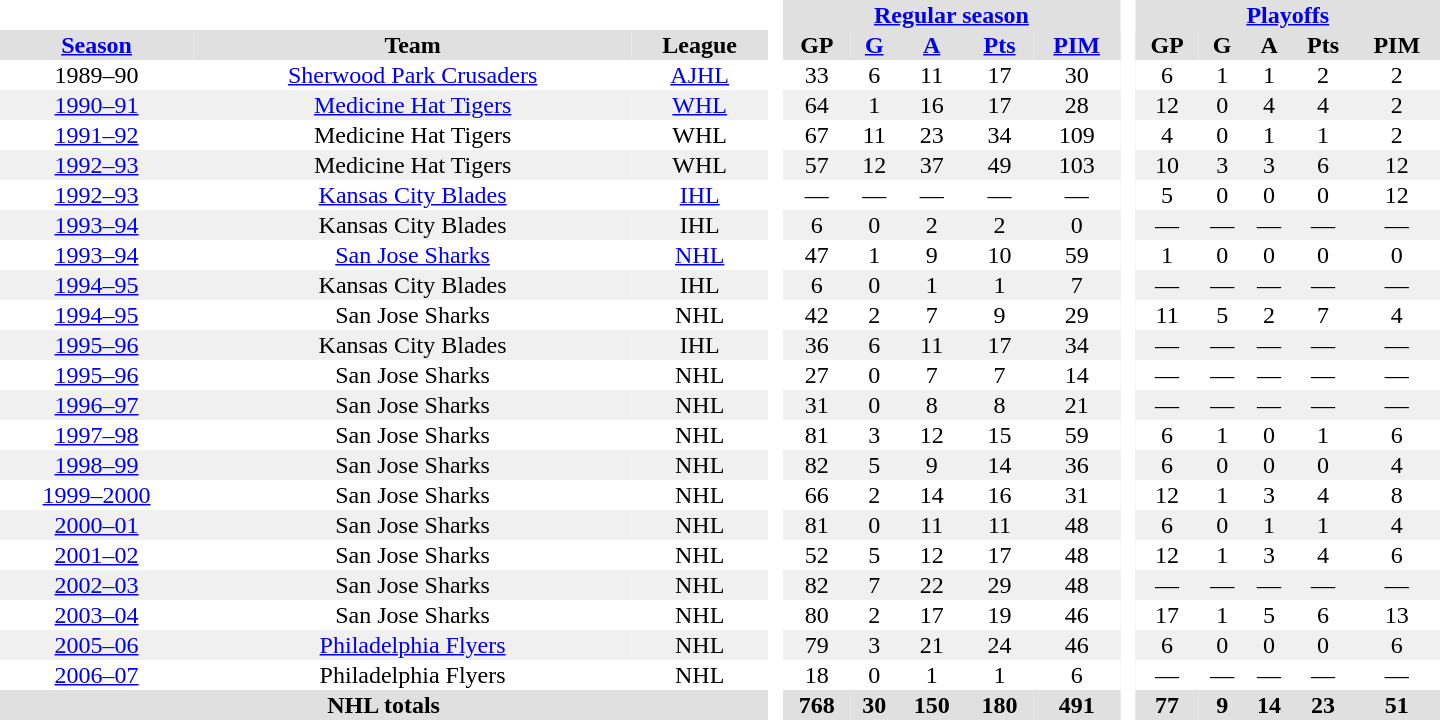<table border="0" cellpadding="1" cellspacing="0" style="text-align:center; width:60em">
<tr bgcolor="#e0e0e0">
<th colspan="3" bgcolor="#ffffff"> </th>
<th rowspan="99" bgcolor="#ffffff"> </th>
<th colspan="5"><a href='#'>Regular season</a></th>
<th rowspan="99" bgcolor="#ffffff"> </th>
<th colspan="5"><a href='#'>Playoffs</a></th>
</tr>
<tr bgcolor="#e0e0e0">
<th><a href='#'>Season</a></th>
<th>Team</th>
<th>League</th>
<th>GP</th>
<th><a href='#'>G</a></th>
<th><a href='#'>A</a></th>
<th><a href='#'>Pts</a></th>
<th><a href='#'>PIM</a></th>
<th>GP</th>
<th>G</th>
<th>A</th>
<th>Pts</th>
<th>PIM</th>
</tr>
<tr>
<td>1989–90</td>
<td><a href='#'>Sherwood Park Crusaders</a></td>
<td><a href='#'>AJHL</a></td>
<td>33</td>
<td>6</td>
<td>11</td>
<td>17</td>
<td>30</td>
<td>6</td>
<td>1</td>
<td>1</td>
<td>2</td>
<td>2</td>
</tr>
<tr style="background:#f0f0f0;">
<td><a href='#'>1990–91</a></td>
<td><a href='#'>Medicine Hat Tigers</a></td>
<td><a href='#'>WHL</a></td>
<td>64</td>
<td>1</td>
<td>16</td>
<td>17</td>
<td>28</td>
<td>12</td>
<td>0</td>
<td>4</td>
<td>4</td>
<td>2</td>
</tr>
<tr>
<td><a href='#'>1991–92</a></td>
<td>Medicine Hat Tigers</td>
<td>WHL</td>
<td>67</td>
<td>11</td>
<td>23</td>
<td>34</td>
<td>109</td>
<td>4</td>
<td>0</td>
<td>1</td>
<td>1</td>
<td>2</td>
</tr>
<tr style="background:#f0f0f0;">
<td><a href='#'>1992–93</a></td>
<td>Medicine Hat Tigers</td>
<td>WHL</td>
<td>57</td>
<td>12</td>
<td>37</td>
<td>49</td>
<td>103</td>
<td>10</td>
<td>3</td>
<td>3</td>
<td>6</td>
<td>12</td>
</tr>
<tr>
<td><a href='#'>1992–93</a></td>
<td><a href='#'>Kansas City Blades</a></td>
<td><a href='#'>IHL</a></td>
<td>—</td>
<td>—</td>
<td>—</td>
<td>—</td>
<td>—</td>
<td>5</td>
<td>0</td>
<td>0</td>
<td>0</td>
<td>12</td>
</tr>
<tr style="background:#f0f0f0;">
<td><a href='#'>1993–94</a></td>
<td>Kansas City Blades</td>
<td>IHL</td>
<td>6</td>
<td>0</td>
<td>2</td>
<td>2</td>
<td>0</td>
<td>—</td>
<td>—</td>
<td>—</td>
<td>—</td>
<td>—</td>
</tr>
<tr>
<td><a href='#'>1993–94</a></td>
<td><a href='#'>San Jose Sharks</a></td>
<td><a href='#'>NHL</a></td>
<td>47</td>
<td>1</td>
<td>9</td>
<td>10</td>
<td>59</td>
<td>1</td>
<td>0</td>
<td>0</td>
<td>0</td>
<td>0</td>
</tr>
<tr style="background:#f0f0f0;">
<td><a href='#'>1994–95</a></td>
<td>Kansas City Blades</td>
<td>IHL</td>
<td>6</td>
<td>0</td>
<td>1</td>
<td>1</td>
<td>7</td>
<td>—</td>
<td>—</td>
<td>—</td>
<td>—</td>
<td>—</td>
</tr>
<tr>
<td><a href='#'>1994–95</a></td>
<td>San Jose Sharks</td>
<td>NHL</td>
<td>42</td>
<td>2</td>
<td>7</td>
<td>9</td>
<td>29</td>
<td>11</td>
<td>5</td>
<td>2</td>
<td>7</td>
<td>4</td>
</tr>
<tr style="background:#f0f0f0;">
<td><a href='#'>1995–96</a></td>
<td>Kansas City Blades</td>
<td>IHL</td>
<td>36</td>
<td>6</td>
<td>11</td>
<td>17</td>
<td>34</td>
<td>—</td>
<td>—</td>
<td>—</td>
<td>—</td>
<td>—</td>
</tr>
<tr>
<td><a href='#'>1995–96</a></td>
<td>San Jose Sharks</td>
<td>NHL</td>
<td>27</td>
<td>0</td>
<td>7</td>
<td>7</td>
<td>14</td>
<td>—</td>
<td>—</td>
<td>—</td>
<td>—</td>
<td>—</td>
</tr>
<tr style="background:#f0f0f0;">
<td><a href='#'>1996–97</a></td>
<td>San Jose Sharks</td>
<td>NHL</td>
<td>31</td>
<td>0</td>
<td>8</td>
<td>8</td>
<td>21</td>
<td>—</td>
<td>—</td>
<td>—</td>
<td>—</td>
<td>—</td>
</tr>
<tr>
<td><a href='#'>1997–98</a></td>
<td>San Jose Sharks</td>
<td>NHL</td>
<td>81</td>
<td>3</td>
<td>12</td>
<td>15</td>
<td>59</td>
<td>6</td>
<td>1</td>
<td>0</td>
<td>1</td>
<td>6</td>
</tr>
<tr style="background:#f0f0f0;">
<td><a href='#'>1998–99</a></td>
<td>San Jose Sharks</td>
<td>NHL</td>
<td>82</td>
<td>5</td>
<td>9</td>
<td>14</td>
<td>36</td>
<td>6</td>
<td>0</td>
<td>0</td>
<td>0</td>
<td>4</td>
</tr>
<tr>
<td><a href='#'>1999–2000</a></td>
<td>San Jose Sharks</td>
<td>NHL</td>
<td>66</td>
<td>2</td>
<td>14</td>
<td>16</td>
<td>31</td>
<td>12</td>
<td>1</td>
<td>3</td>
<td>4</td>
<td>8</td>
</tr>
<tr style="background:#f0f0f0;">
<td><a href='#'>2000–01</a></td>
<td>San Jose Sharks</td>
<td>NHL</td>
<td>81</td>
<td>0</td>
<td>11</td>
<td>11</td>
<td>48</td>
<td>6</td>
<td>0</td>
<td>1</td>
<td>1</td>
<td>4</td>
</tr>
<tr>
<td><a href='#'>2001–02</a></td>
<td>San Jose Sharks</td>
<td>NHL</td>
<td>52</td>
<td>5</td>
<td>12</td>
<td>17</td>
<td>48</td>
<td>12</td>
<td>1</td>
<td>3</td>
<td>4</td>
<td>6</td>
</tr>
<tr style="background:#f0f0f0;">
<td><a href='#'>2002–03</a></td>
<td>San Jose Sharks</td>
<td>NHL</td>
<td>82</td>
<td>7</td>
<td>22</td>
<td>29</td>
<td>48</td>
<td>—</td>
<td>—</td>
<td>—</td>
<td>—</td>
<td>—</td>
</tr>
<tr>
<td><a href='#'>2003–04</a></td>
<td>San Jose Sharks</td>
<td>NHL</td>
<td>80</td>
<td>2</td>
<td>17</td>
<td>19</td>
<td>46</td>
<td>17</td>
<td>1</td>
<td>5</td>
<td>6</td>
<td>13</td>
</tr>
<tr style="background:#f0f0f0;">
<td><a href='#'>2005–06</a></td>
<td><a href='#'>Philadelphia Flyers</a></td>
<td>NHL</td>
<td>79</td>
<td>3</td>
<td>21</td>
<td>24</td>
<td>46</td>
<td>6</td>
<td>0</td>
<td>0</td>
<td>0</td>
<td>6</td>
</tr>
<tr>
<td><a href='#'>2006–07</a></td>
<td>Philadelphia Flyers</td>
<td>NHL</td>
<td>18</td>
<td>0</td>
<td>1</td>
<td>1</td>
<td>6</td>
<td>—</td>
<td>—</td>
<td>—</td>
<td>—</td>
<td>—</td>
</tr>
<tr style="background:#e0e0e0;">
<th colspan="3">NHL totals</th>
<th>768</th>
<th>30</th>
<th>150</th>
<th>180</th>
<th>491</th>
<th>77</th>
<th>9</th>
<th>14</th>
<th>23</th>
<th>51</th>
</tr>
</table>
